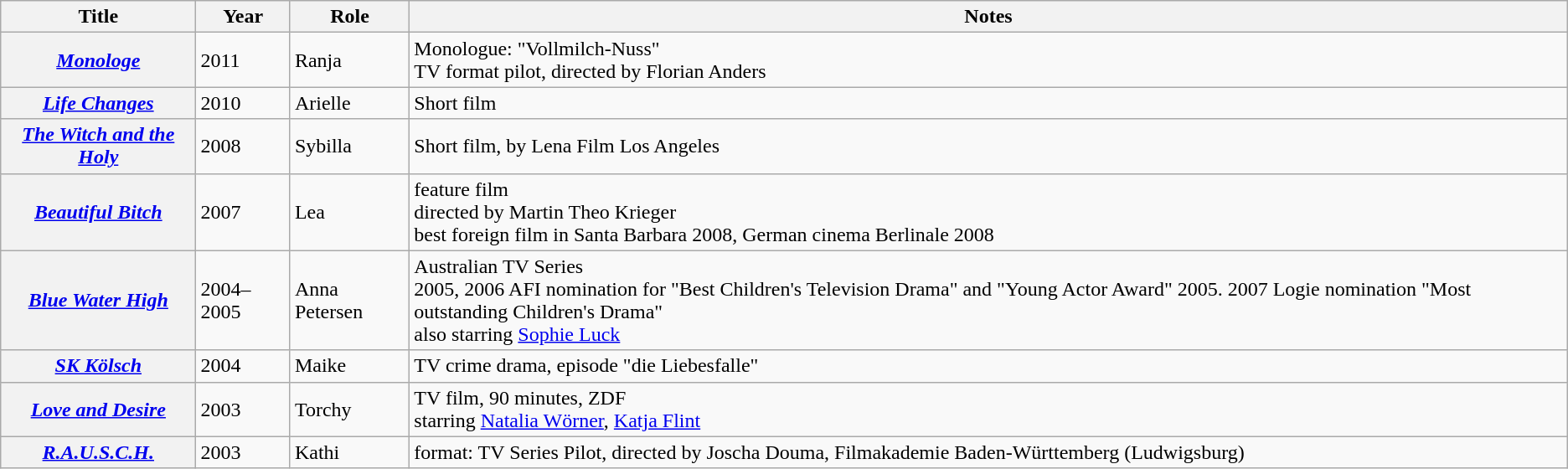<table class="wikitable plainrowheaders sortable">
<tr>
<th scope="col">Title</th>
<th scope="col">Year</th>
<th scope="col">Role</th>
<th scope="col" class="unsortable">Notes</th>
</tr>
<tr>
<th scope="row"><em><a href='#'>Monologe</a></em></th>
<td>2011</td>
<td>Ranja</td>
<td>Monologue: "Vollmilch-Nuss"<br>TV format pilot, directed by Florian Anders</td>
</tr>
<tr>
<th scope="row"><em><a href='#'>Life Changes</a></em></th>
<td>2010</td>
<td>Arielle</td>
<td>Short film</td>
</tr>
<tr>
<th scope="row"><em><a href='#'>The Witch and the Holy</a></em></th>
<td>2008</td>
<td>Sybilla</td>
<td>Short film, by Lena Film Los Angeles</td>
</tr>
<tr>
<th scope="row"><em><a href='#'>Beautiful Bitch</a></em></th>
<td>2007</td>
<td>Lea</td>
<td>feature film<br>directed by Martin Theo Krieger<br>best foreign film in Santa Barbara 2008, German cinema Berlinale 2008</td>
</tr>
<tr>
<th scope="row"><em><a href='#'>Blue Water High</a></em></th>
<td>2004–2005</td>
<td>Anna Petersen</td>
<td>Australian TV Series<br>2005, 2006 AFI nomination for "Best Children's Television Drama" and "Young Actor Award" 2005. 2007 Logie nomination "Most outstanding Children's Drama"<br>also starring <a href='#'>Sophie Luck</a></td>
</tr>
<tr>
<th scope="row"><em><a href='#'>SK Kölsch</a></em></th>
<td>2004</td>
<td>Maike</td>
<td>TV crime drama, episode "die Liebesfalle"</td>
</tr>
<tr>
<th scope="row"><em><a href='#'>Love and Desire</a></em></th>
<td>2003</td>
<td>Torchy</td>
<td>TV film, 90 minutes, ZDF<br>starring <a href='#'>Natalia Wörner</a>, <a href='#'>Katja Flint</a></td>
</tr>
<tr>
<th scope="row"><em><a href='#'>R.A.U.S.C.H.</a></em></th>
<td>2003</td>
<td>Kathi</td>
<td>format: TV Series Pilot, directed by Joscha Douma, Filmakademie Baden-Württemberg (Ludwigsburg)</td>
</tr>
</table>
